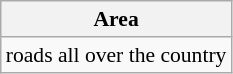<table class="wikitable" style="font-size:90%">
<tr>
<th>Area</th>
</tr>
<tr>
<td>roads all over the country</td>
</tr>
</table>
